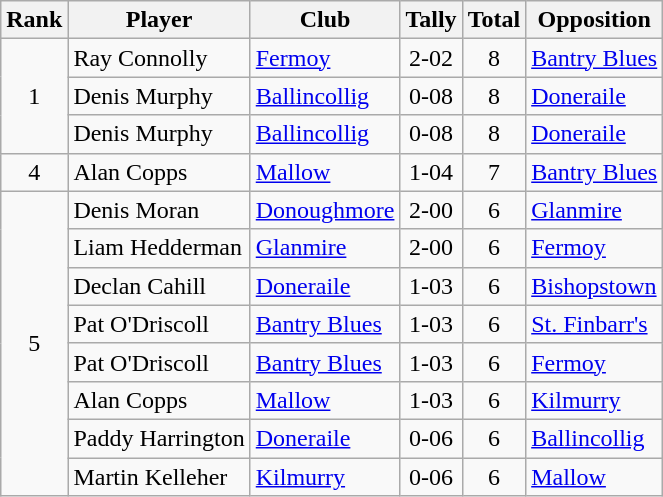<table class="wikitable">
<tr>
<th>Rank</th>
<th>Player</th>
<th>Club</th>
<th>Tally</th>
<th>Total</th>
<th>Opposition</th>
</tr>
<tr>
<td rowspan="3" style="text-align:center;">1</td>
<td>Ray Connolly</td>
<td><a href='#'>Fermoy</a></td>
<td align=center>2-02</td>
<td align=center>8</td>
<td><a href='#'>Bantry Blues</a></td>
</tr>
<tr>
<td>Denis Murphy</td>
<td><a href='#'>Ballincollig</a></td>
<td align=center>0-08</td>
<td align=center>8</td>
<td><a href='#'>Doneraile</a></td>
</tr>
<tr>
<td>Denis Murphy</td>
<td><a href='#'>Ballincollig</a></td>
<td align=center>0-08</td>
<td align=center>8</td>
<td><a href='#'>Doneraile</a></td>
</tr>
<tr>
<td rowspan="1" style="text-align:center;">4</td>
<td>Alan Copps</td>
<td><a href='#'>Mallow</a></td>
<td align=center>1-04</td>
<td align=center>7</td>
<td><a href='#'>Bantry Blues</a></td>
</tr>
<tr>
<td rowspan="8" style="text-align:center;">5</td>
<td>Denis Moran</td>
<td><a href='#'>Donoughmore</a></td>
<td align=center>2-00</td>
<td align=center>6</td>
<td><a href='#'>Glanmire</a></td>
</tr>
<tr>
<td>Liam Hedderman</td>
<td><a href='#'>Glanmire</a></td>
<td align=center>2-00</td>
<td align=center>6</td>
<td><a href='#'>Fermoy</a></td>
</tr>
<tr>
<td>Declan Cahill</td>
<td><a href='#'>Doneraile</a></td>
<td align=center>1-03</td>
<td align=center>6</td>
<td><a href='#'>Bishopstown</a></td>
</tr>
<tr>
<td>Pat O'Driscoll</td>
<td><a href='#'>Bantry Blues</a></td>
<td align=center>1-03</td>
<td align=center>6</td>
<td><a href='#'>St. Finbarr's</a></td>
</tr>
<tr>
<td>Pat O'Driscoll</td>
<td><a href='#'>Bantry Blues</a></td>
<td align=center>1-03</td>
<td align=center>6</td>
<td><a href='#'>Fermoy</a></td>
</tr>
<tr>
<td>Alan Copps</td>
<td><a href='#'>Mallow</a></td>
<td align=center>1-03</td>
<td align=center>6</td>
<td><a href='#'>Kilmurry</a></td>
</tr>
<tr>
<td>Paddy Harrington</td>
<td><a href='#'>Doneraile</a></td>
<td align=center>0-06</td>
<td align=center>6</td>
<td><a href='#'>Ballincollig</a></td>
</tr>
<tr>
<td>Martin Kelleher</td>
<td><a href='#'>Kilmurry</a></td>
<td align=center>0-06</td>
<td align=center>6</td>
<td><a href='#'>Mallow</a></td>
</tr>
</table>
